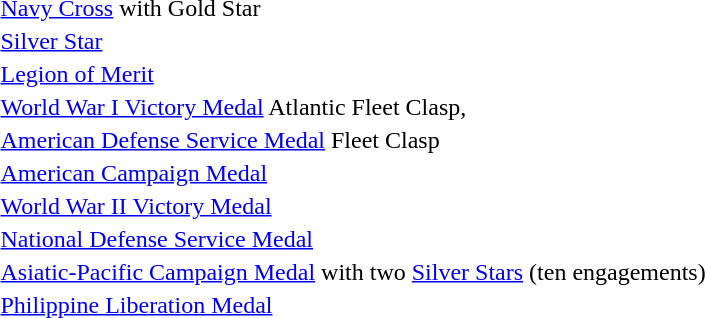<table>
<tr>
<td> <a href='#'>Navy Cross</a> with Gold Star</td>
</tr>
<tr>
<td>  <a href='#'>Silver Star</a></td>
</tr>
<tr>
<td> <a href='#'>Legion of Merit</a></td>
</tr>
<tr>
<td> <a href='#'>World War I Victory Medal</a> Atlantic Fleet Clasp, </td>
</tr>
<tr>
<td> <a href='#'>American Defense Service Medal</a> Fleet Clasp</td>
</tr>
<tr>
<td> <a href='#'>American Campaign Medal</a></td>
</tr>
<tr>
<td> <a href='#'>World War II Victory Medal</a></td>
</tr>
<tr>
<td> <a href='#'>National Defense Service Medal</a></td>
</tr>
<tr>
<td> <a href='#'>Asiatic-Pacific Campaign Medal</a> with two <a href='#'>Silver Stars</a> (ten engagements)</td>
</tr>
<tr>
<td> <a href='#'>Philippine Liberation Medal</a></td>
</tr>
<tr>
</tr>
</table>
